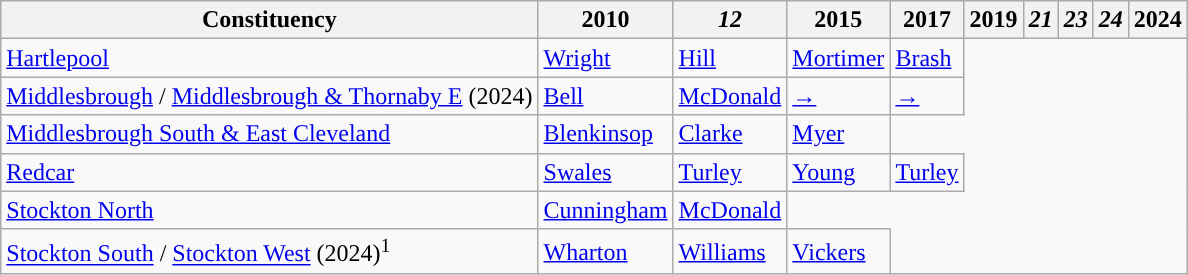<table class="wikitable">
<tr>
<th>Constituency</th>
<th>2010</th>
<th><em>12</em></th>
<th>2015</th>
<th>2017</th>
<th>2019</th>
<th><em>21</em></th>
<th><em>23</em></th>
<th><em>24</em></th>
<th>2024</th>
</tr>
<tr>
<td><a href='#'>Hartlepool</a></td>
<td><a href='#'>Wright</a></td>
<td><a href='#'>Hill</a></td>
<td><a href='#'>Mortimer</a></td>
<td><a href='#'>Brash</a></td>
</tr>
<tr>
<td><a href='#'>Middlesbrough</a> / <a href='#'>Middlesbrough & Thornaby E</a> (2024)</td>
<td><a href='#'>Bell</a></td>
<td><a href='#'>McDonald</a></td>
<td><a href='#'>→</a></td>
<td><a href='#'>→</a></td>
</tr>
<tr>
<td><a href='#'>Middlesbrough South & East Cleveland</a></td>
<td><a href='#'>Blenkinsop</a></td>
<td><a href='#'>Clarke</a></td>
<td><a href='#'>Myer</a></td>
</tr>
<tr>
<td><a href='#'>Redcar</a></td>
<td><a href='#'>Swales</a></td>
<td><a href='#'>Turley</a></td>
<td><a href='#'>Young</a></td>
<td><a href='#'>Turley</a></td>
</tr>
<tr>
<td><a href='#'>Stockton North</a></td>
<td><a href='#'>Cunningham</a></td>
<td><a href='#'>McDonald</a></td>
</tr>
<tr>
<td><a href='#'>Stockton South</a> / <a href='#'>Stockton West</a> (2024)<sup>1</sup></td>
<td><a href='#'>Wharton</a></td>
<td><a href='#'>Williams</a></td>
<td><a href='#'>Vickers</a></td>
</tr>
</table>
